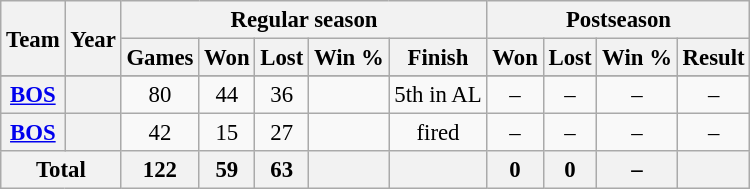<table class="wikitable" style="font-size: 95%; text-align:center;">
<tr>
<th rowspan="2">Team</th>
<th rowspan="2">Year</th>
<th colspan="5">Regular season</th>
<th colspan="4">Postseason</th>
</tr>
<tr>
<th>Games</th>
<th>Won</th>
<th>Lost</th>
<th>Win %</th>
<th>Finish</th>
<th>Won</th>
<th>Lost</th>
<th>Win %</th>
<th>Result</th>
</tr>
<tr>
</tr>
<tr>
<th><a href='#'>BOS</a></th>
<th></th>
<td>80</td>
<td>44</td>
<td>36</td>
<td></td>
<td>5th in AL</td>
<td>–</td>
<td>–</td>
<td>–</td>
<td>–</td>
</tr>
<tr>
<th><a href='#'>BOS</a></th>
<th></th>
<td>42</td>
<td>15</td>
<td>27</td>
<td></td>
<td>fired</td>
<td>–</td>
<td>–</td>
<td>–</td>
<td>–</td>
</tr>
<tr>
<th colspan="2">Total</th>
<th>122</th>
<th>59</th>
<th>63</th>
<th></th>
<th></th>
<th>0</th>
<th>0</th>
<th>–</th>
<th></th>
</tr>
</table>
